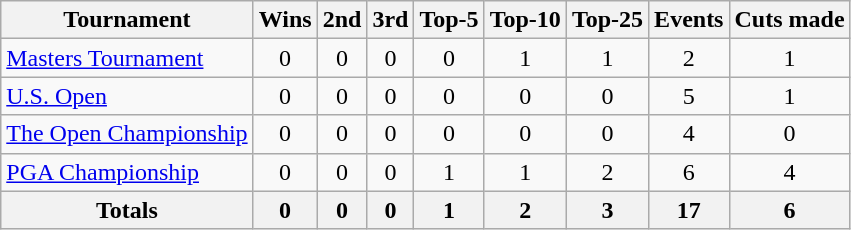<table class=wikitable style=text-align:center>
<tr>
<th>Tournament</th>
<th>Wins</th>
<th>2nd</th>
<th>3rd</th>
<th>Top-5</th>
<th>Top-10</th>
<th>Top-25</th>
<th>Events</th>
<th>Cuts made</th>
</tr>
<tr>
<td align=left><a href='#'>Masters Tournament</a></td>
<td>0</td>
<td>0</td>
<td>0</td>
<td>0</td>
<td>1</td>
<td>1</td>
<td>2</td>
<td>1</td>
</tr>
<tr>
<td align=left><a href='#'>U.S. Open</a></td>
<td>0</td>
<td>0</td>
<td>0</td>
<td>0</td>
<td>0</td>
<td>0</td>
<td>5</td>
<td>1</td>
</tr>
<tr>
<td align=left><a href='#'>The Open Championship</a></td>
<td>0</td>
<td>0</td>
<td>0</td>
<td>0</td>
<td>0</td>
<td>0</td>
<td>4</td>
<td>0</td>
</tr>
<tr>
<td align=left><a href='#'>PGA Championship</a></td>
<td>0</td>
<td>0</td>
<td>0</td>
<td>1</td>
<td>1</td>
<td>2</td>
<td>6</td>
<td>4</td>
</tr>
<tr>
<th>Totals</th>
<th>0</th>
<th>0</th>
<th>0</th>
<th>1</th>
<th>2</th>
<th>3</th>
<th>17</th>
<th>6</th>
</tr>
</table>
